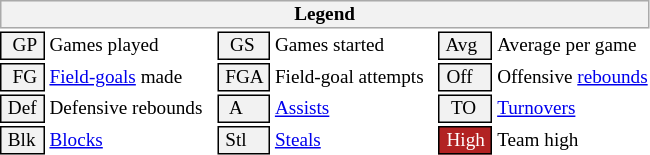<table class="toccolours" style="font-size: 80%; white-space: nowrap;">
<tr>
<th colspan="6" style="background-color: #F2F2F2; border: 1px solid #AAAAAA;">Legend</th>
</tr>
<tr>
<td style="background-color: #F2F2F2; border: 1px solid black;">  GP </td>
<td>Games played</td>
<td style="background-color: #F2F2F2; border: 1px solid black">  GS </td>
<td>Games started</td>
<td style="background-color: #F2F2F2; border: 1px solid black"> Avg </td>
<td>Average per game</td>
</tr>
<tr>
<td style="background-color: #F2F2F2; border: 1px solid black">  FG </td>
<td style="padding-right: 8px"><a href='#'>Field-goals</a> made</td>
<td style="background-color: #F2F2F2; border: 1px solid black"> FGA </td>
<td style="padding-right: 8px">Field-goal attempts</td>
<td style="background-color: #F2F2F2; border: 1px solid black;"> Off </td>
<td>Offensive <a href='#'>rebounds</a></td>
</tr>
<tr>
<td style="background-color: #F2F2F2; border: 1px solid black;"> Def </td>
<td style="padding-right: 8px">Defensive rebounds</td>
<td style="background-color: #F2F2F2; border: 1px solid black">  A </td>
<td style="padding-right: 8px"><a href='#'>Assists</a></td>
<td style="background-color: #F2F2F2; border: 1px solid black">  TO</td>
<td><a href='#'>Turnovers</a></td>
</tr>
<tr>
<td style="background-color: #F2F2F2; border: 1px solid black;"> Blk </td>
<td><a href='#'>Blocks</a></td>
<td style="background-color: #F2F2F2; border: 1px solid black"> Stl </td>
<td><a href='#'>Steals</a></td>
<td style="background:#B22222; color:#ffffff; border: 1px solid black"> High </td>
<td>Team high</td>
</tr>
<tr>
</tr>
</table>
